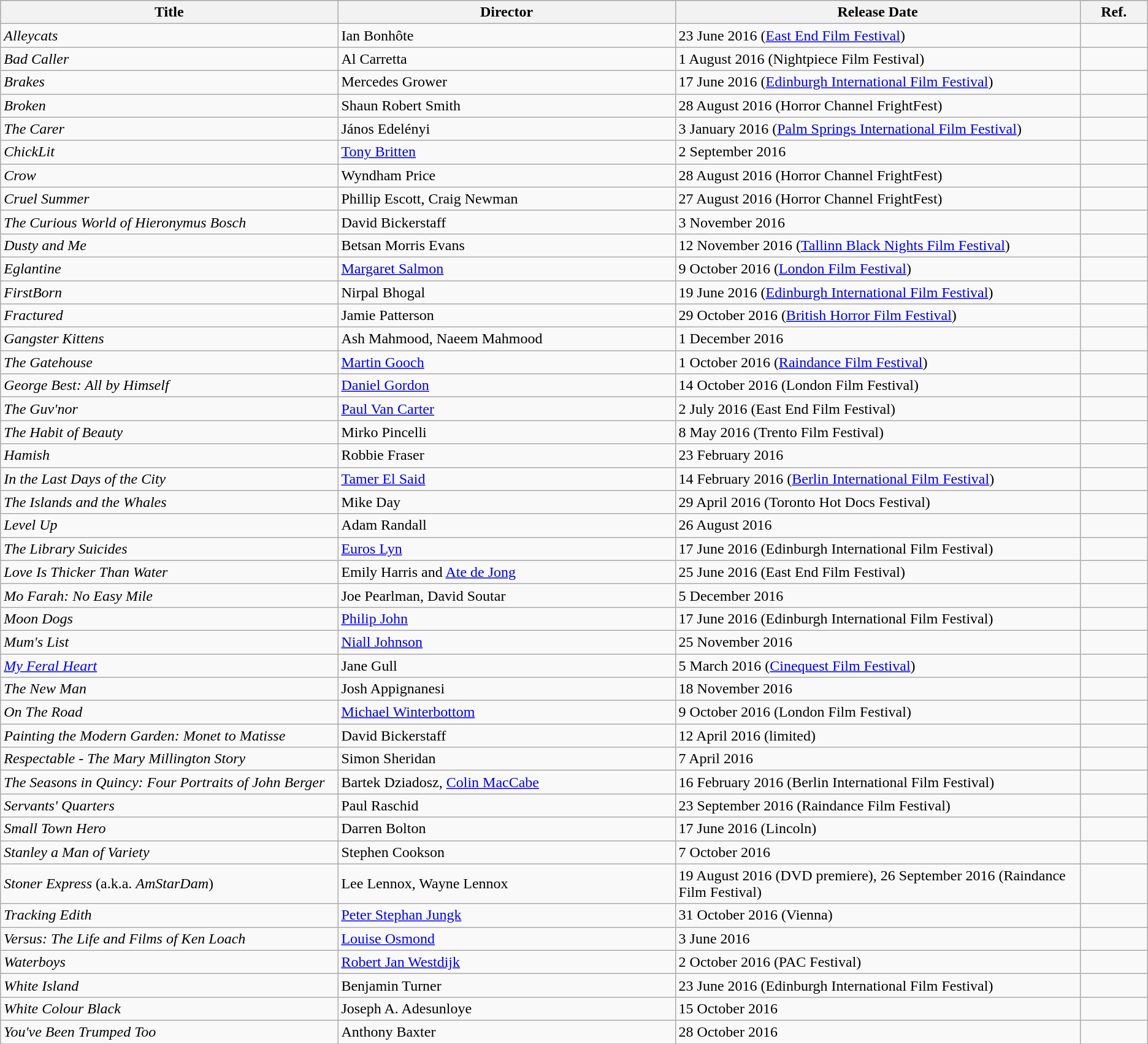<table class="wikitable">
<tr style="background:#b0e0e6; text-align:center;">
<th style="width:25%;">Title</th>
<th style="width:25%;">Director</th>
<th style="width:30%;">Release Date</th>
<th style="width:5%;">Ref.</th>
</tr>
<tr>
<td><em>Alleycats</em></td>
<td>Ian Bonhôte</td>
<td>23 June 2016 (<a href='#'>East End Film Festival</a>)</td>
<td></td>
</tr>
<tr>
<td><em>Bad Caller</em></td>
<td>Al Carretta</td>
<td>1 August 2016 (Nightpiece Film Festival)</td>
<td></td>
</tr>
<tr>
<td><em>Brakes</em></td>
<td>Mercedes Grower</td>
<td>17 June 2016 (<a href='#'>Edinburgh International Film Festival</a>)</td>
<td></td>
</tr>
<tr>
<td><em>Broken</em></td>
<td>Shaun Robert Smith</td>
<td>28 August 2016 (Horror Channel FrightFest)</td>
<td></td>
</tr>
<tr>
<td><em>The Carer</em></td>
<td>János Edelényi</td>
<td>3 January 2016 (<a href='#'>Palm Springs International Film Festival</a>)</td>
<td></td>
</tr>
<tr>
<td><em>ChickLit</em></td>
<td><a href='#'>Tony Britten</a></td>
<td>2 September 2016</td>
<td></td>
</tr>
<tr>
<td><em>Crow</em></td>
<td>Wyndham Price</td>
<td>28 August 2016 (Horror Channel FrightFest)</td>
<td></td>
</tr>
<tr>
<td><em>Cruel Summer</em></td>
<td>Phillip Escott, Craig Newman</td>
<td>27 August 2016 (Horror Channel FrightFest)</td>
<td></td>
</tr>
<tr>
<td><em>The Curious World of Hieronymus Bosch</em></td>
<td>David Bickerstaff</td>
<td>3 November 2016</td>
<td></td>
</tr>
<tr>
<td><em>Dusty and Me</em></td>
<td>Betsan Morris Evans</td>
<td>12 November 2016 (<a href='#'>Tallinn Black Nights Film Festival</a>)</td>
<td></td>
</tr>
<tr>
<td><em>Eglantine</em></td>
<td><a href='#'>Margaret Salmon</a></td>
<td>9 October 2016 (<a href='#'>London Film Festival</a>)</td>
<td></td>
</tr>
<tr>
<td><em>FirstBorn</em></td>
<td>Nirpal Bhogal</td>
<td>19 June 2016	(<a href='#'>Edinburgh International Film Festival</a>)</td>
<td></td>
</tr>
<tr>
<td><em>Fractured</em></td>
<td>Jamie Patterson</td>
<td>29 October 2016 (<a href='#'>British Horror Film Festival</a>)</td>
<td></td>
</tr>
<tr>
<td><em>Gangster Kittens</em></td>
<td>Ash Mahmood, Naeem Mahmood</td>
<td>1 December 2016</td>
<td></td>
</tr>
<tr>
<td><em>The Gatehouse</em></td>
<td><a href='#'>Martin Gooch</a></td>
<td>1 October 2016 (<a href='#'>Raindance Film Festival</a>)</td>
<td></td>
</tr>
<tr>
<td><em>George Best: All by Himself</em></td>
<td><a href='#'>Daniel Gordon</a></td>
<td>14 October 2016 (London Film Festival)</td>
<td></td>
</tr>
<tr>
<td><em>The Guv'nor</em></td>
<td><a href='#'>Paul Van Carter</a></td>
<td>2 July 2016 (East End Film Festival)</td>
<td></td>
</tr>
<tr>
<td><em>The Habit of Beauty</em></td>
<td>Mirko Pincelli</td>
<td>8 May 2016 (Trento Film Festival)</td>
<td></td>
</tr>
<tr>
<td><em>Hamish</em></td>
<td>Robbie Fraser</td>
<td>23 February 2016</td>
<td></td>
</tr>
<tr>
<td><em>In the Last Days of the City</em></td>
<td><a href='#'>Tamer El Said</a></td>
<td>14 February 2016 (<a href='#'>Berlin International Film Festival</a>)</td>
<td></td>
</tr>
<tr>
<td><em>The Islands and the Whales</em></td>
<td>Mike Day</td>
<td>29 April 2016 (Toronto Hot Docs Festival)</td>
<td></td>
</tr>
<tr>
<td><em>Level Up</em></td>
<td>Adam Randall</td>
<td>26 August 2016</td>
<td></td>
</tr>
<tr>
<td><em>The Library Suicides</em></td>
<td><a href='#'>Euros Lyn</a></td>
<td>17 June 2016	(Edinburgh International Film Festival)</td>
<td></td>
</tr>
<tr>
<td><em>Love Is Thicker Than Water</em></td>
<td>Emily Harris and <a href='#'>Ate de Jong</a></td>
<td>25 June 2016	(East End Film Festival)</td>
<td></td>
</tr>
<tr>
<td><em>Mo Farah: No Easy Mile</em></td>
<td>Joe Pearlman, David Soutar</td>
<td>5 December 2016</td>
<td></td>
</tr>
<tr>
<td><em>Moon Dogs</em></td>
<td><a href='#'>Philip John</a></td>
<td>17 June 2016	(Edinburgh International Film Festival)</td>
<td></td>
</tr>
<tr>
<td><em>Mum's List</em></td>
<td><a href='#'>Niall Johnson</a></td>
<td>25 November 2016</td>
<td></td>
</tr>
<tr>
<td><em><a href='#'>My Feral Heart</a></em></td>
<td>Jane Gull</td>
<td>5 March 2016	(<a href='#'>Cinequest Film Festival</a>)</td>
<td></td>
</tr>
<tr>
<td><em>The New Man</em></td>
<td>Josh Appignanesi</td>
<td>18 November 2016</td>
<td></td>
</tr>
<tr>
<td><em>On The Road</em></td>
<td><a href='#'>Michael Winterbottom</a></td>
<td>9 October 2016 (London Film Festival)</td>
<td></td>
</tr>
<tr>
<td><em>Painting the Modern Garden: Monet to Matisse</em></td>
<td>David Bickerstaff</td>
<td>12 April 2016 (limited)</td>
<td></td>
</tr>
<tr>
<td><em>Respectable - The Mary Millington Story</em></td>
<td>Simon Sheridan</td>
<td>7 April 2016</td>
<td></td>
</tr>
<tr>
<td><em>The Seasons in Quincy: Four Portraits of John Berger</em></td>
<td>Bartek Dziadosz, <a href='#'>Colin MacCabe</a></td>
<td>16 February 2016 (Berlin International Film Festival)</td>
<td></td>
</tr>
<tr>
<td><em>Servants' Quarters</em></td>
<td>Paul Raschid</td>
<td>23 September 2016 (Raindance Film Festival)</td>
<td></td>
</tr>
<tr>
<td><em>Small Town Hero</em></td>
<td>Darren Bolton</td>
<td>17 June 2016	(Lincoln)</td>
<td></td>
</tr>
<tr>
<td><em>Stanley a Man of Variety</em></td>
<td>Stephen Cookson</td>
<td>7 October 2016</td>
<td></td>
</tr>
<tr>
<td><em>Stoner Express</em> (a.k.a. <em>AmStarDam</em>)</td>
<td>Lee Lennox, Wayne Lennox</td>
<td>19 August 2016 (DVD premiere), 26 September 2016 (Raindance Film Festival)</td>
<td></td>
</tr>
<tr>
<td><em>Tracking Edith</em></td>
<td><a href='#'>Peter Stephan Jungk</a></td>
<td>31 October 2016 (Vienna)</td>
<td></td>
</tr>
<tr>
<td><em>Versus: The Life and Films of Ken Loach</em></td>
<td><a href='#'>Louise Osmond</a></td>
<td>3 June 2016</td>
<td></td>
</tr>
<tr>
<td><em>Waterboys</em></td>
<td><a href='#'>Robert Jan Westdijk</a></td>
<td>2 October 2016 (PAC Festival)</td>
<td></td>
</tr>
<tr>
<td><em>White Island</em></td>
<td>Benjamin Turner</td>
<td>23 June 2016	(Edinburgh International Film Festival)</td>
<td></td>
</tr>
<tr>
<td><em>White Colour Black</em></td>
<td>Joseph A. Adesunloye</td>
<td>15 October 2016</td>
<td></td>
</tr>
<tr>
<td><em>You've Been Trumped Too</em></td>
<td>Anthony Baxter</td>
<td>28 October 2016</td>
<td></td>
</tr>
<tr>
</tr>
</table>
